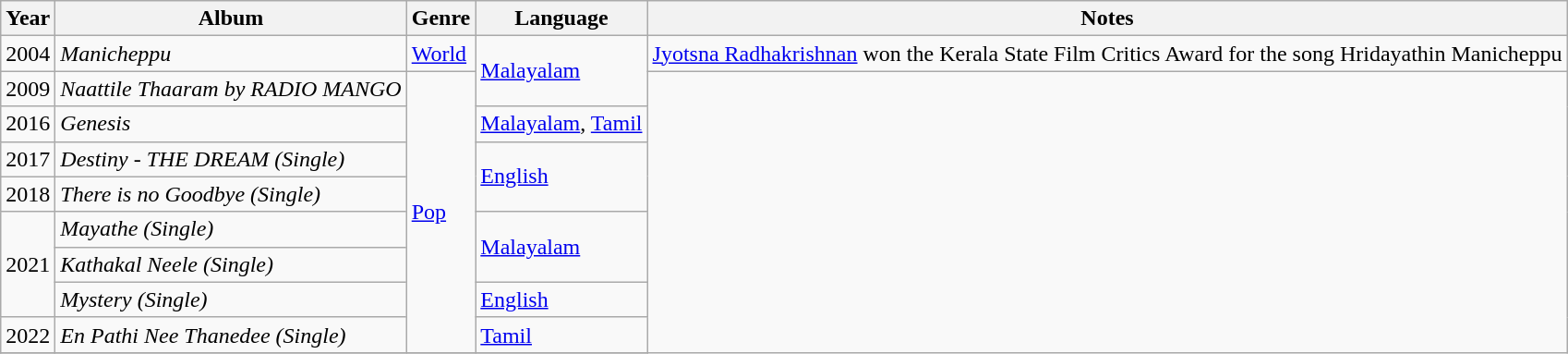<table class = "sortable wikitable">
<tr>
<th>Year</th>
<th>Album</th>
<th>Genre</th>
<th>Language</th>
<th>Notes</th>
</tr>
<tr |->
<td rowspan="1">2004</td>
<td><em>Manicheppu</em></td>
<td><a href='#'>World</a></td>
<td rowspan="2"><a href='#'>Malayalam</a></td>
<td><a href='#'>Jyotsna Radhakrishnan</a> won the Kerala State Film Critics Award for the song Hridayathin Manicheppu</td>
</tr>
<tr>
<td rowspan="1">2009</td>
<td><em>Naattile Thaaram by RADIO MANGO</em></td>
<td rowspan="8"><a href='#'>Pop</a></td>
</tr>
<tr>
<td rowspan="1">2016</td>
<td><em>Genesis</em></td>
<td><a href='#'>Malayalam</a>, <a href='#'>Tamil</a></td>
</tr>
<tr>
<td rowspan="1">2017</td>
<td><em>Destiny - THE DREAM (Single)</em></td>
<td rowspan="2"><a href='#'>English</a></td>
</tr>
<tr>
<td rowspan="1">2018</td>
<td><em>There is no Goodbye (Single)</em></td>
</tr>
<tr>
<td rowspan="3">2021</td>
<td><em>Mayathe (Single)</em></td>
<td rowspan="2"><a href='#'>Malayalam</a></td>
</tr>
<tr>
<td><em>Kathakal Neele (Single)</em></td>
</tr>
<tr>
<td><em>Mystery (Single)</em></td>
<td><a href='#'>English</a></td>
</tr>
<tr>
<td rowspan="1">2022</td>
<td><em>En Pathi Nee Thanedee (Single)</em></td>
<td><a href='#'>Tamil</a></td>
</tr>
<tr>
</tr>
</table>
